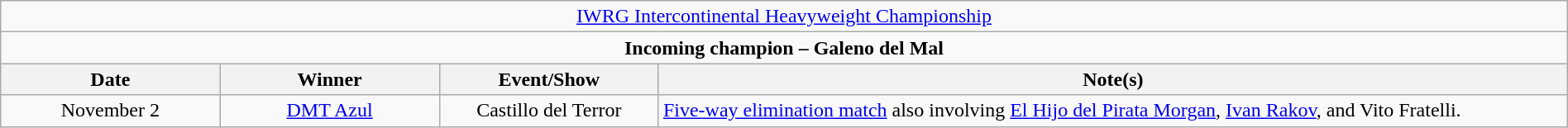<table class="wikitable" style="text-align:center; width:100%;">
<tr>
<td colspan="5" style="text-align: center;"><a href='#'>IWRG Intercontinental Heavyweight Championship</a></td>
</tr>
<tr>
<td colspan="5" style="text-align: center;"><strong>Incoming champion – Galeno del Mal</strong></td>
</tr>
<tr>
<th width=14%>Date</th>
<th width=14%>Winner</th>
<th width=14%>Event/Show</th>
<th width=58%>Note(s)</th>
</tr>
<tr>
<td>November 2</td>
<td><a href='#'>DMT Azul</a></td>
<td>Castillo del Terror</td>
<td align=left><a href='#'>Five-way elimination match</a> also involving <a href='#'>El Hijo del Pirata Morgan</a>, <a href='#'>Ivan Rakov</a>, and Vito Fratelli.</td>
</tr>
</table>
